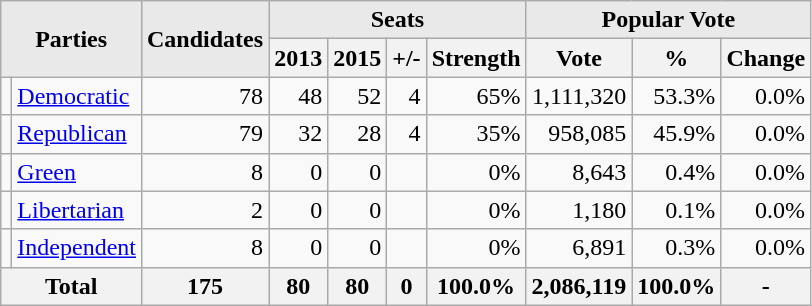<table class=wikitable>
<tr>
<th style="background-color:#E9E9E9" align=center rowspan= 2 colspan=2>Parties</th>
<th style="background-color:#E9E9E9" align=center rowspan= 2>Candidates</th>
<th style="background-color:#E9E9E9" align=center colspan=4>Seats</th>
<th style="background-color:#E9E9E9" align=center colspan=3>Popular Vote</th>
</tr>
<tr>
<th align=center>2013</th>
<th align=center>2015</th>
<th align=center>+/-</th>
<th align=center>Strength</th>
<th align=center>Vote</th>
<th align=center>%</th>
<th align=center>Change</th>
</tr>
<tr>
<td></td>
<td align=left><a href='#'>Democratic</a></td>
<td align=right>78</td>
<td align=right >48</td>
<td align=right >52</td>
<td align=right>4</td>
<td align=right >65%</td>
<td align=right >1,111,320</td>
<td align=right >53.3%</td>
<td align=right>0.0%</td>
</tr>
<tr>
<td></td>
<td align=left><a href='#'>Republican</a></td>
<td align=right>79</td>
<td align=right>32</td>
<td align=right>28</td>
<td align=right>4</td>
<td align=right>35%</td>
<td align=right>958,085</td>
<td align=right>45.9%</td>
<td align=right>0.0%</td>
</tr>
<tr>
<td></td>
<td><a href='#'>Green</a></td>
<td align=right>8</td>
<td align=right>0</td>
<td align=right>0</td>
<td align=right></td>
<td align=right>0%</td>
<td align=right>8,643</td>
<td align=right>0.4%</td>
<td align=right>0.0%</td>
</tr>
<tr>
<td></td>
<td><a href='#'>Libertarian</a></td>
<td align=right>2</td>
<td align=right>0</td>
<td align=right>0</td>
<td align=right></td>
<td align=right>0%</td>
<td align=right>1,180</td>
<td align=right>0.1%</td>
<td align=right>0.0%</td>
</tr>
<tr>
<td></td>
<td><a href='#'>Independent</a></td>
<td align=right>8</td>
<td align=right>0</td>
<td align=right>0</td>
<td align=right></td>
<td align=right>0%</td>
<td align=right>6,891</td>
<td align=right>0.3%</td>
<td align=right>0.0%</td>
</tr>
<tr>
<th align=center colspan="2">Total</th>
<th align=center>175</th>
<th align=center>80</th>
<th align=center>80</th>
<th align=center>0</th>
<th align=center>100.0%</th>
<th align=center>2,086,119</th>
<th align=center>100.0%</th>
<th align=center>-</th>
</tr>
</table>
